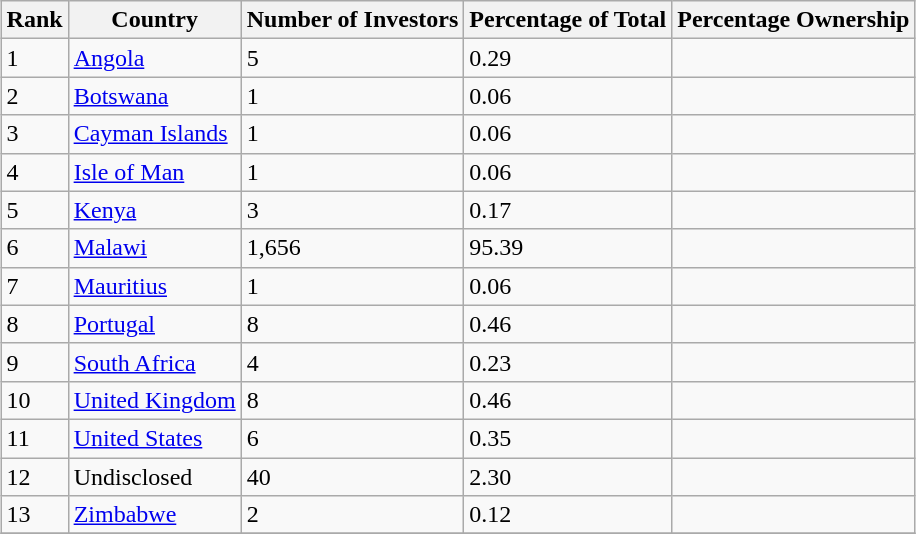<table class="wikitable sortable" style="margin: 0.5em auto">
<tr>
<th>Rank</th>
<th>Country</th>
<th>Number of Investors</th>
<th>Percentage of Total</th>
<th>Percentage Ownership</th>
</tr>
<tr>
<td>1</td>
<td><a href='#'>Angola</a></td>
<td>5</td>
<td>0.29</td>
<td></td>
</tr>
<tr>
<td>2</td>
<td><a href='#'>Botswana</a></td>
<td>1</td>
<td>0.06</td>
<td></td>
</tr>
<tr>
<td>3</td>
<td><a href='#'>Cayman Islands</a></td>
<td>1</td>
<td>0.06</td>
<td></td>
</tr>
<tr>
<td>4</td>
<td><a href='#'>Isle of Man</a></td>
<td>1</td>
<td>0.06</td>
<td></td>
</tr>
<tr>
<td>5</td>
<td><a href='#'>Kenya</a></td>
<td>3</td>
<td>0.17</td>
<td></td>
</tr>
<tr>
<td>6</td>
<td><a href='#'>Malawi</a></td>
<td>1,656</td>
<td>95.39</td>
<td></td>
</tr>
<tr>
<td>7</td>
<td><a href='#'>Mauritius</a></td>
<td>1</td>
<td>0.06</td>
<td></td>
</tr>
<tr>
<td>8</td>
<td><a href='#'>Portugal</a></td>
<td>8</td>
<td>0.46</td>
<td></td>
</tr>
<tr>
<td>9</td>
<td><a href='#'>South Africa</a></td>
<td>4</td>
<td>0.23</td>
<td></td>
</tr>
<tr>
<td>10</td>
<td><a href='#'>United Kingdom</a></td>
<td>8</td>
<td>0.46</td>
<td></td>
</tr>
<tr>
<td>11</td>
<td><a href='#'>United States</a></td>
<td>6</td>
<td>0.35</td>
<td></td>
</tr>
<tr>
<td>12</td>
<td>Undisclosed</td>
<td>40</td>
<td>2.30</td>
<td></td>
</tr>
<tr>
<td>13</td>
<td><a href='#'>Zimbabwe</a></td>
<td>2</td>
<td>0.12</td>
<td></td>
</tr>
<tr>
</tr>
</table>
